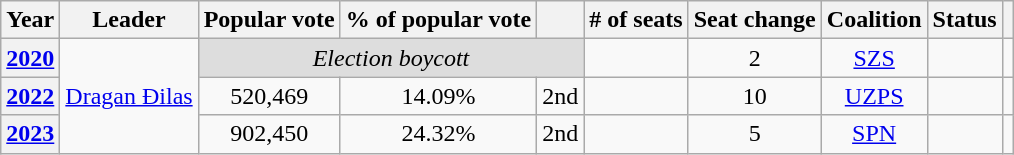<table class="wikitable" style="text-align:center">
<tr>
<th>Year</th>
<th>Leader</th>
<th>Popular vote</th>
<th>% of popular vote</th>
<th></th>
<th># of seats</th>
<th>Seat change</th>
<th>Coalition</th>
<th>Status</th>
<th></th>
</tr>
<tr>
<th><a href='#'>2020</a></th>
<td rowspan="3"><a href='#'>Dragan Đilas</a></td>
<td colspan="3" style="background:#ddd"><em>Election boycott</em></td>
<td></td>
<td> 2</td>
<td><a href='#'>SZS</a></td>
<td></td>
<td></td>
</tr>
<tr>
<th><a href='#'>2022</a></th>
<td>520,469</td>
<td>14.09%</td>
<td> 2nd</td>
<td></td>
<td> 10</td>
<td><a href='#'>UZPS</a></td>
<td></td>
<td></td>
</tr>
<tr>
<th><a href='#'>2023</a></th>
<td>902,450</td>
<td>24.32%</td>
<td> 2nd</td>
<td></td>
<td> 5</td>
<td><a href='#'>SPN</a></td>
<td></td>
<td></td>
</tr>
</table>
